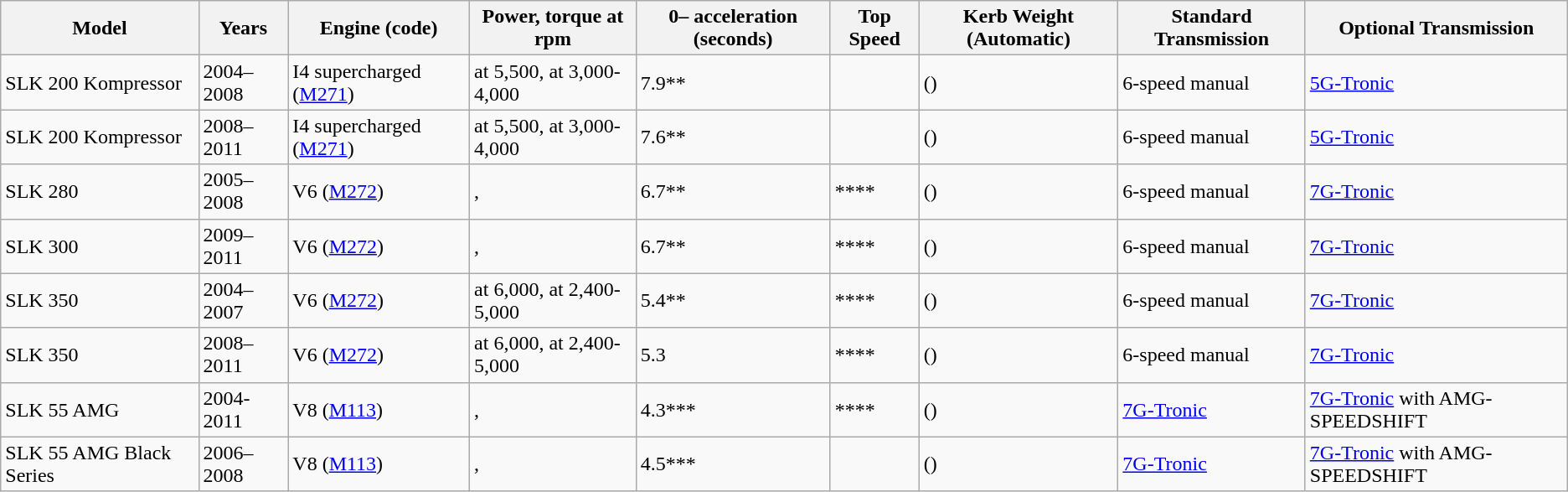<table class=wikitable>
<tr>
<th>Model</th>
<th>Years</th>
<th>Engine (code)</th>
<th>Power, torque at rpm</th>
<th>0– acceleration (seconds)</th>
<th>Top Speed</th>
<th>Kerb Weight (Automatic)</th>
<th>Standard Transmission</th>
<th>Optional Transmission</th>
</tr>
<tr>
<td>SLK 200 Kompressor</td>
<td>2004–2008</td>
<td> I4 supercharged (<a href='#'>M271</a>)</td>
<td> at 5,500,  at 3,000-4,000</td>
<td>7.9**</td>
<td></td>
<td> ()</td>
<td>6-speed manual</td>
<td><a href='#'>5G-Tronic</a></td>
</tr>
<tr>
<td>SLK 200 Kompressor</td>
<td>2008–2011</td>
<td> I4 supercharged (<a href='#'>M271</a>)</td>
<td> at 5,500,  at 3,000-4,000</td>
<td>7.6**</td>
<td></td>
<td> ()</td>
<td>6-speed manual</td>
<td><a href='#'>5G-Tronic</a></td>
</tr>
<tr>
<td>SLK 280</td>
<td>2005–2008</td>
<td> V6 (<a href='#'>M272</a>)</td>
<td>, </td>
<td>6.7**</td>
<td>****</td>
<td> ()</td>
<td>6-speed manual</td>
<td><a href='#'>7G-Tronic</a></td>
</tr>
<tr>
<td>SLK 300</td>
<td>2009–2011</td>
<td> V6 (<a href='#'>M272</a>)</td>
<td>, </td>
<td>6.7**</td>
<td>****</td>
<td> ()</td>
<td>6-speed manual</td>
<td><a href='#'>7G-Tronic</a></td>
</tr>
<tr>
<td>SLK 350</td>
<td>2004–2007</td>
<td> V6 (<a href='#'>M272</a>)</td>
<td> at 6,000,  at 2,400-5,000</td>
<td>5.4**</td>
<td>****</td>
<td> ()</td>
<td>6-speed manual</td>
<td><a href='#'>7G-Tronic</a></td>
</tr>
<tr>
<td>SLK 350</td>
<td>2008–2011</td>
<td> V6 (<a href='#'>M272</a>)</td>
<td> at 6,000,  at 2,400-5,000</td>
<td>5.3</td>
<td>****</td>
<td> ()</td>
<td>6-speed manual</td>
<td><a href='#'>7G-Tronic</a></td>
</tr>
<tr>
<td>SLK 55 AMG</td>
<td>2004-2011</td>
<td> V8 (<a href='#'>M113</a>)</td>
<td>, </td>
<td>4.3***</td>
<td>****</td>
<td>()</td>
<td><a href='#'>7G-Tronic</a></td>
<td><a href='#'>7G-Tronic</a> with AMG-SPEEDSHIFT</td>
</tr>
<tr>
<td>SLK 55 AMG Black Series</td>
<td>2006–2008</td>
<td> V8 (<a href='#'>M113</a>)</td>
<td>, </td>
<td>4.5***</td>
<td></td>
<td>()</td>
<td><a href='#'>7G-Tronic</a></td>
<td><a href='#'>7G-Tronic</a> with AMG-SPEEDSHIFT</td>
</tr>
</table>
